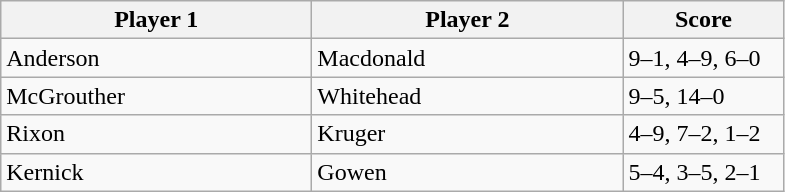<table class="wikitable" style="font-size: 100%">
<tr>
<th width=200>Player 1</th>
<th width=200>Player 2</th>
<th width=100>Score</th>
</tr>
<tr>
<td>Anderson</td>
<td>Macdonald</td>
<td>9–1, 4–9, 6–0</td>
</tr>
<tr>
<td>McGrouther</td>
<td>Whitehead</td>
<td>9–5, 14–0</td>
</tr>
<tr>
<td>Rixon</td>
<td>Kruger</td>
<td>4–9, 7–2, 1–2</td>
</tr>
<tr>
<td>Kernick</td>
<td>Gowen</td>
<td>5–4, 3–5, 2–1</td>
</tr>
</table>
